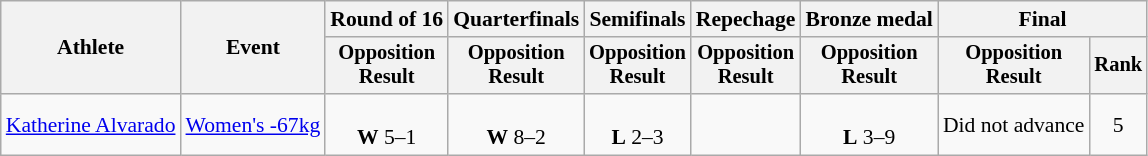<table class="wikitable" style="font-size:90%">
<tr>
<th rowspan=2>Athlete</th>
<th rowspan=2>Event</th>
<th>Round of 16</th>
<th>Quarterfinals</th>
<th>Semifinals</th>
<th>Repechage</th>
<th>Bronze medal</th>
<th colspan=2>Final</th>
</tr>
<tr style="font-size:95%">
<th>Opposition<br>Result</th>
<th>Opposition<br>Result</th>
<th>Opposition<br>Result</th>
<th>Opposition<br>Result</th>
<th>Opposition<br>Result</th>
<th>Opposition<br>Result</th>
<th>Rank</th>
</tr>
<tr align=center>
<td align=left><a href='#'>Katherine Alvarado</a></td>
<td align=left><a href='#'>Women's -67kg</a></td>
<td><br><strong>W</strong> 5–1</td>
<td><br><strong>W</strong> 8–2</td>
<td><br><strong>L</strong> 2–3</td>
<td></td>
<td><br><strong>L</strong> 3–9</td>
<td>Did not advance</td>
<td>5</td>
</tr>
</table>
